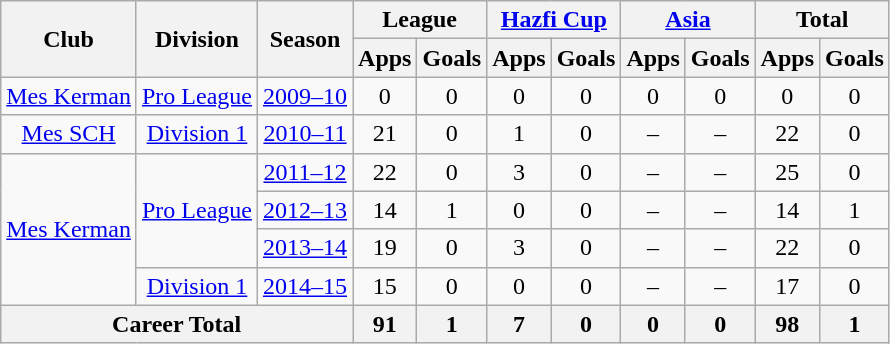<table class="wikitable" style="text-align: center;">
<tr>
<th rowspan="2">Club</th>
<th rowspan="2">Division</th>
<th rowspan="2">Season</th>
<th colspan="2">League</th>
<th colspan="2"><a href='#'>Hazfi Cup</a></th>
<th colspan="2"><a href='#'>Asia</a></th>
<th colspan="2">Total</th>
</tr>
<tr>
<th>Apps</th>
<th>Goals</th>
<th>Apps</th>
<th>Goals</th>
<th>Apps</th>
<th>Goals</th>
<th>Apps</th>
<th>Goals</th>
</tr>
<tr>
<td><a href='#'>Mes Kerman</a></td>
<td><a href='#'>Pro League</a></td>
<td><a href='#'>2009–10</a></td>
<td>0</td>
<td>0</td>
<td>0</td>
<td>0</td>
<td>0</td>
<td>0</td>
<td>0</td>
<td>0</td>
</tr>
<tr>
<td><a href='#'>Mes SCH</a></td>
<td><a href='#'>Division 1</a></td>
<td><a href='#'>2010–11</a></td>
<td>21</td>
<td>0</td>
<td>1</td>
<td>0</td>
<td>–</td>
<td>–</td>
<td>22</td>
<td>0</td>
</tr>
<tr>
<td rowspan="4"><a href='#'>Mes Kerman</a></td>
<td rowspan="3"><a href='#'>Pro League</a></td>
<td><a href='#'>2011–12</a></td>
<td>22</td>
<td>0</td>
<td>3</td>
<td>0</td>
<td>–</td>
<td>–</td>
<td>25</td>
<td>0</td>
</tr>
<tr>
<td><a href='#'>2012–13</a></td>
<td>14</td>
<td>1</td>
<td>0</td>
<td>0</td>
<td>–</td>
<td>–</td>
<td>14</td>
<td>1</td>
</tr>
<tr>
<td><a href='#'>2013–14</a></td>
<td>19</td>
<td>0</td>
<td>3</td>
<td>0</td>
<td>–</td>
<td>–</td>
<td>22</td>
<td>0</td>
</tr>
<tr>
<td><a href='#'>Division 1</a></td>
<td><a href='#'>2014–15</a></td>
<td>15</td>
<td>0</td>
<td>0</td>
<td>0</td>
<td>–</td>
<td>–</td>
<td>17</td>
<td>0</td>
</tr>
<tr>
<th colspan=3>Career Total</th>
<th>91</th>
<th>1</th>
<th>7</th>
<th>0</th>
<th>0</th>
<th>0</th>
<th>98</th>
<th>1</th>
</tr>
</table>
